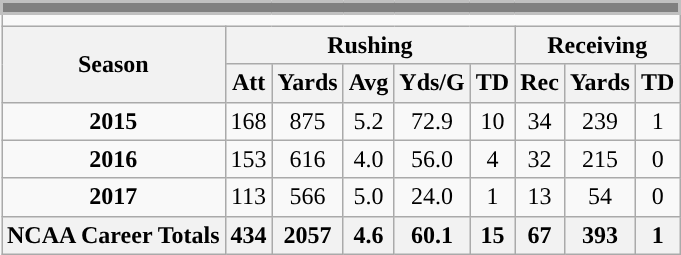<table class=wikitable style="text-align:center;">
<tr>
<td ! colspan="10" style="background:gray; border:2px solid silver; color:white;"></td>
</tr>
<tr>
<td ! colspan="10"></td>
</tr>
<tr>
<th rowspan=2>Season</th>
<th colspan=5>Rushing</th>
<th colspan=3>Receiving</th>
</tr>
<tr>
<th>Att</th>
<th>Yards</th>
<th>Avg</th>
<th>Yds/G</th>
<th>TD</th>
<th>Rec</th>
<th>Yards</th>
<th>TD</th>
</tr>
<tr>
<td><strong>2015</strong></td>
<td>168</td>
<td>875</td>
<td>5.2</td>
<td>72.9</td>
<td>10</td>
<td>34</td>
<td>239</td>
<td>1</td>
</tr>
<tr>
<td><strong>2016</strong></td>
<td>153</td>
<td>616</td>
<td>4.0</td>
<td>56.0</td>
<td>4</td>
<td>32</td>
<td>215</td>
<td>0</td>
</tr>
<tr>
<td><strong>2017</strong></td>
<td>113</td>
<td>566</td>
<td>5.0</td>
<td>24.0</td>
<td>1</td>
<td>13</td>
<td>54</td>
<td>0</td>
</tr>
<tr>
<th>NCAA Career Totals</th>
<th>434</th>
<th>2057</th>
<th>4.6</th>
<th>60.1</th>
<th>15</th>
<th>67</th>
<th>393</th>
<th>1</th>
</tr>
</table>
